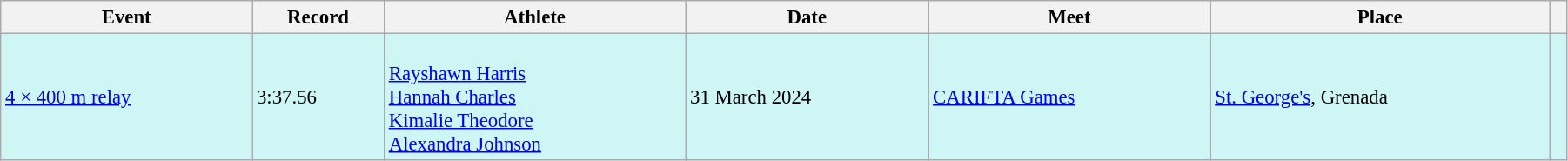<table class="wikitable" style="font-size: 95%; width: 95%;">
<tr>
<th>Event</th>
<th>Record</th>
<th>Athlete</th>
<th>Date</th>
<th>Meet</th>
<th>Place</th>
<th></th>
</tr>
<tr style="background:#cef6f5;">
<td><a href='#'>4 × 400 m relay</a></td>
<td>3:37.56</td>
<td><br><a href='#'>Rayshawn Harris</a><br><a href='#'>Hannah Charles</a><br><a href='#'>Kimalie Theodore</a><br><a href='#'>Alexandra Johnson</a></td>
<td>31 March 2024</td>
<td><a href='#'>CARIFTA Games</a></td>
<td><a href='#'>St. George's</a>, Grenada</td>
<td></td>
</tr>
</table>
